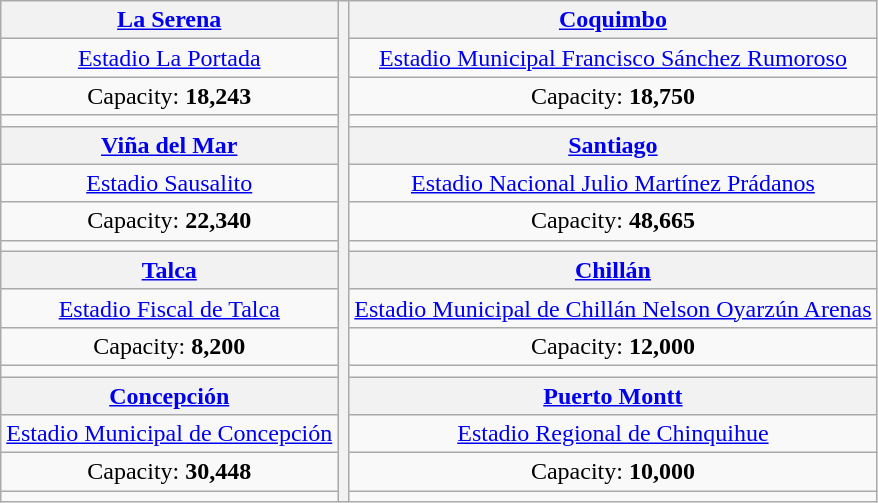<table class="wikitable" style="text-align:center">
<tr>
<th><a href='#'>La Serena</a></th>
<th rowspan="16" style=""></th>
<th><a href='#'>Coquimbo</a></th>
</tr>
<tr>
<td><a href='#'>Estadio La Portada</a></td>
<td><a href='#'>Estadio Municipal Francisco Sánchez Rumoroso</a></td>
</tr>
<tr>
<td>Capacity: <strong>18,243</strong></td>
<td>Capacity: <strong>18,750</strong></td>
</tr>
<tr>
<td></td>
<td></td>
</tr>
<tr>
<th><a href='#'>Viña del Mar</a></th>
<th><a href='#'>Santiago</a></th>
</tr>
<tr>
<td><a href='#'>Estadio Sausalito</a></td>
<td><a href='#'>Estadio Nacional Julio Martínez Prádanos</a></td>
</tr>
<tr>
<td>Capacity: <strong>22,340</strong></td>
<td>Capacity: <strong>48,665</strong></td>
</tr>
<tr>
<td></td>
<td></td>
</tr>
<tr>
<th><a href='#'>Talca</a></th>
<th><a href='#'>Chillán</a></th>
</tr>
<tr>
<td><a href='#'>Estadio Fiscal de Talca</a></td>
<td><a href='#'>Estadio Municipal de Chillán Nelson Oyarzún Arenas</a></td>
</tr>
<tr>
<td>Capacity: <strong>8,200</strong></td>
<td>Capacity: <strong>12,000</strong></td>
</tr>
<tr>
<td></td>
<td></td>
</tr>
<tr>
<th><a href='#'>Concepción</a></th>
<th><a href='#'>Puerto Montt</a></th>
</tr>
<tr>
<td><a href='#'>Estadio Municipal de Concepción</a></td>
<td><a href='#'>Estadio Regional de Chinquihue</a></td>
</tr>
<tr>
<td>Capacity: <strong>30,448</strong></td>
<td>Capacity: <strong>10,000</strong></td>
</tr>
<tr>
<td></td>
<td></td>
</tr>
</table>
